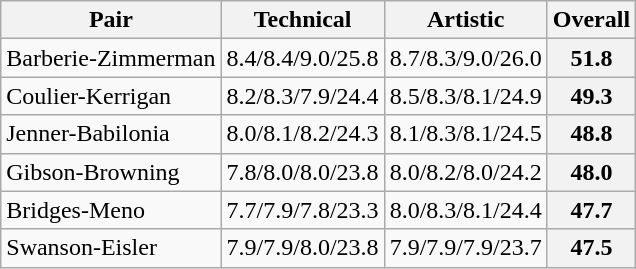<table class="wikitable">
<tr>
<th>Pair</th>
<th>Technical</th>
<th>Artistic</th>
<th>Overall</th>
</tr>
<tr>
<td>Barberie-Zimmerman</td>
<td>8.4/8.4/9.0/25.8</td>
<td>8.7/8.3/9.0/26.0</td>
<th>51.8</th>
</tr>
<tr>
<td>Coulier-Kerrigan</td>
<td>8.2/8.3/7.9/24.4</td>
<td>8.5/8.3/8.1/24.9</td>
<th>49.3</th>
</tr>
<tr>
<td>Jenner-Babilonia</td>
<td>8.0/8.1/8.2/24.3</td>
<td>8.1/8.3/8.1/24.5</td>
<th>48.8</th>
</tr>
<tr>
<td>Gibson-Browning</td>
<td>7.8/8.0/8.0/23.8</td>
<td>8.0/8.2/8.0/24.2</td>
<th>48.0</th>
</tr>
<tr>
<td>Bridges-Meno</td>
<td>7.7/7.9/7.8/23.3</td>
<td>8.0/8.3/8.1/24.4</td>
<th>47.7</th>
</tr>
<tr>
<td>Swanson-Eisler</td>
<td>7.9/7.9/8.0/23.8</td>
<td>7.9/7.9/7.9/23.7</td>
<th>47.5</th>
</tr>
</table>
